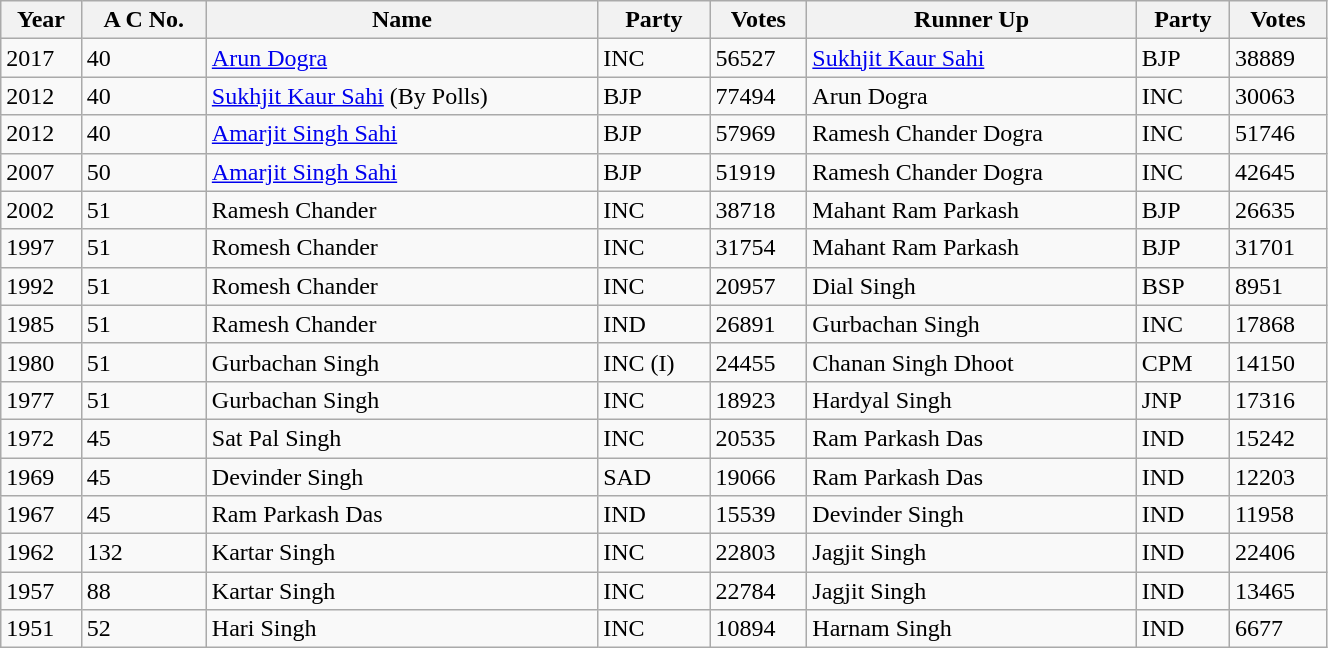<table class="wikitable sortable" width="70%">
<tr>
<th>Year</th>
<th>A C No.</th>
<th>Name</th>
<th>Party</th>
<th>Votes</th>
<th>Runner Up</th>
<th>Party</th>
<th>Votes</th>
</tr>
<tr>
<td>2017</td>
<td>40</td>
<td><a href='#'>Arun Dogra</a></td>
<td>INC</td>
<td>56527</td>
<td><a href='#'>Sukhjit Kaur Sahi</a></td>
<td>BJP</td>
<td>38889</td>
</tr>
<tr>
<td>2012</td>
<td>40</td>
<td><a href='#'>Sukhjit Kaur Sahi</a> (By Polls)</td>
<td>BJP</td>
<td>77494</td>
<td>Arun Dogra</td>
<td>INC</td>
<td>30063</td>
</tr>
<tr>
<td>2012</td>
<td>40</td>
<td><a href='#'>Amarjit Singh Sahi</a></td>
<td>BJP</td>
<td>57969</td>
<td>Ramesh Chander Dogra</td>
<td>INC</td>
<td>51746</td>
</tr>
<tr>
<td>2007</td>
<td>50</td>
<td><a href='#'>Amarjit Singh Sahi</a></td>
<td>BJP</td>
<td>51919</td>
<td>Ramesh Chander Dogra</td>
<td>INC</td>
<td>42645</td>
</tr>
<tr>
<td>2002</td>
<td>51</td>
<td>Ramesh Chander</td>
<td>INC</td>
<td>38718</td>
<td>Mahant Ram Parkash</td>
<td>BJP</td>
<td>26635</td>
</tr>
<tr>
<td>1997</td>
<td>51</td>
<td>Romesh Chander</td>
<td>INC</td>
<td>31754</td>
<td>Mahant Ram Parkash</td>
<td>BJP</td>
<td>31701</td>
</tr>
<tr>
<td>1992</td>
<td>51</td>
<td>Romesh Chander</td>
<td>INC</td>
<td>20957</td>
<td>Dial Singh</td>
<td>BSP</td>
<td>8951</td>
</tr>
<tr>
<td>1985</td>
<td>51</td>
<td>Ramesh Chander</td>
<td>IND</td>
<td>26891</td>
<td>Gurbachan Singh</td>
<td>INC</td>
<td>17868</td>
</tr>
<tr>
<td>1980</td>
<td>51</td>
<td>Gurbachan Singh</td>
<td>INC (I)</td>
<td>24455</td>
<td>Chanan Singh Dhoot</td>
<td>CPM</td>
<td>14150</td>
</tr>
<tr>
<td>1977</td>
<td>51</td>
<td>Gurbachan Singh</td>
<td>INC</td>
<td>18923</td>
<td>Hardyal Singh</td>
<td>JNP</td>
<td>17316</td>
</tr>
<tr>
<td>1972</td>
<td>45</td>
<td>Sat Pal Singh</td>
<td>INC</td>
<td>20535</td>
<td>Ram Parkash Das</td>
<td>IND</td>
<td>15242</td>
</tr>
<tr>
<td>1969</td>
<td>45</td>
<td>Devinder Singh</td>
<td>SAD</td>
<td>19066</td>
<td>Ram Parkash Das</td>
<td>IND</td>
<td>12203</td>
</tr>
<tr>
<td>1967</td>
<td>45</td>
<td>Ram Parkash Das</td>
<td>IND</td>
<td>15539</td>
<td>Devinder Singh</td>
<td>IND</td>
<td>11958</td>
</tr>
<tr>
<td>1962</td>
<td>132</td>
<td>Kartar Singh</td>
<td>INC</td>
<td>22803</td>
<td>Jagjit Singh</td>
<td>IND</td>
<td>22406</td>
</tr>
<tr>
<td>1957</td>
<td>88</td>
<td>Kartar Singh</td>
<td>INC</td>
<td>22784</td>
<td>Jagjit Singh</td>
<td>IND</td>
<td>13465</td>
</tr>
<tr>
<td>1951</td>
<td>52</td>
<td>Hari Singh</td>
<td>INC</td>
<td>10894</td>
<td>Harnam Singh</td>
<td>IND</td>
<td>6677</td>
</tr>
</table>
